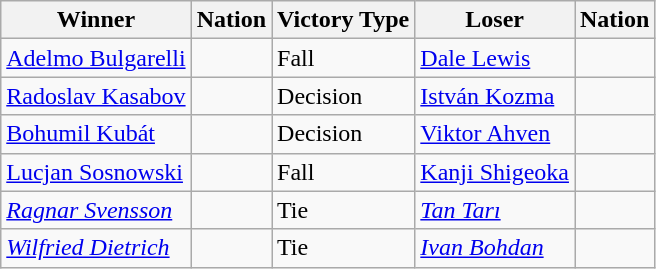<table class="wikitable sortable" style="text-align:left;">
<tr>
<th>Winner</th>
<th>Nation</th>
<th>Victory Type</th>
<th>Loser</th>
<th>Nation</th>
</tr>
<tr>
<td><a href='#'>Adelmo Bulgarelli</a></td>
<td></td>
<td>Fall</td>
<td><a href='#'>Dale Lewis</a></td>
<td></td>
</tr>
<tr>
<td><a href='#'>Radoslav Kasabov</a></td>
<td></td>
<td>Decision</td>
<td><a href='#'>István Kozma</a></td>
<td></td>
</tr>
<tr>
<td><a href='#'>Bohumil Kubát</a></td>
<td></td>
<td>Decision</td>
<td><a href='#'>Viktor Ahven</a></td>
<td></td>
</tr>
<tr>
<td><a href='#'>Lucjan Sosnowski</a></td>
<td></td>
<td>Fall</td>
<td><a href='#'>Kanji Shigeoka</a></td>
<td></td>
</tr>
<tr>
<td><em><a href='#'>Ragnar Svensson</a></em></td>
<td><em></em></td>
<td>Tie</td>
<td><em><a href='#'>Tan Tarı</a></em></td>
<td><em></em></td>
</tr>
<tr>
<td><em><a href='#'>Wilfried Dietrich</a></em></td>
<td><em></em></td>
<td>Tie</td>
<td><em><a href='#'>Ivan Bohdan</a></em></td>
<td><em></em></td>
</tr>
</table>
